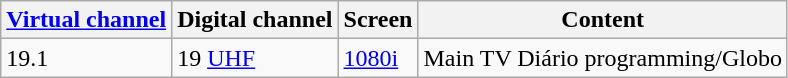<table class = "wikitable">
<tr>
<th><a href='#'>Virtual channel</a></th>
<th>Digital channel</th>
<th>Screen</th>
<th>Content</th>
</tr>
<tr>
<td>19.1</td>
<td>19 <a href='#'>UHF</a></td>
<td><a href='#'>1080i</a></td>
<td>Main TV Diário programming/Globo</td>
</tr>
</table>
